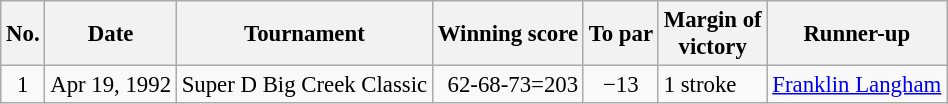<table class="wikitable" style="font-size:95%;">
<tr>
<th>No.</th>
<th>Date</th>
<th>Tournament</th>
<th>Winning score</th>
<th>To par</th>
<th>Margin of<br>victory</th>
<th>Runner-up</th>
</tr>
<tr>
<td align=center>1</td>
<td align=right>Apr 19, 1992</td>
<td>Super D Big Creek Classic</td>
<td align=right>62-68-73=203</td>
<td align=center>−13</td>
<td>1 stroke</td>
<td> <a href='#'>Franklin Langham</a></td>
</tr>
</table>
